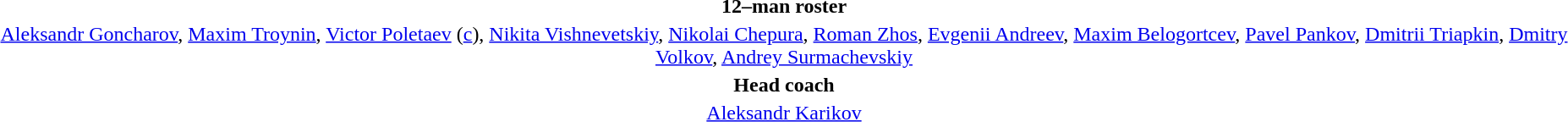<table style="text-align:center; margin-top:2em; margin-left:auto; margin-right:auto">
<tr>
<td><strong>12–man roster</strong></td>
</tr>
<tr>
<td><a href='#'>Aleksandr Goncharov</a>, <a href='#'>Maxim Troynin</a>, <a href='#'>Victor Poletaev</a> (<a href='#'>c</a>), <a href='#'>Nikita Vishnevetskiy</a>, <a href='#'>Nikolai Chepura</a>, <a href='#'>Roman Zhos</a>, <a href='#'>Evgenii Andreev</a>, <a href='#'>Maxim Belogortcev</a>, <a href='#'>Pavel Pankov</a>, <a href='#'>Dmitrii Triapkin</a>, <a href='#'>Dmitry Volkov</a>, <a href='#'>Andrey Surmachevskiy</a></td>
</tr>
<tr>
<td><strong>Head coach</strong></td>
</tr>
<tr>
<td><a href='#'>Aleksandr Karikov</a></td>
</tr>
</table>
